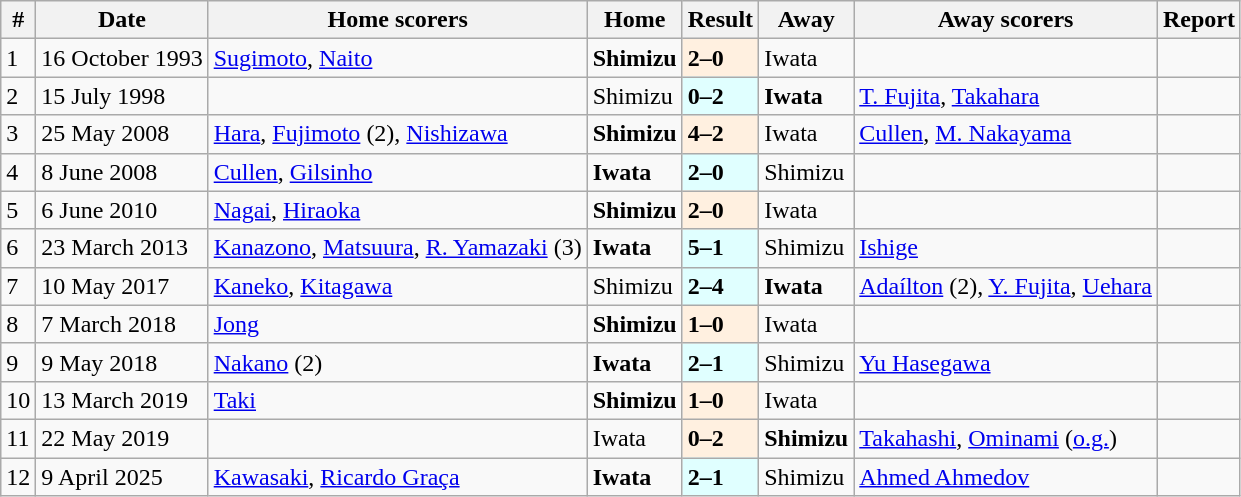<table class="wikitable">
<tr>
<th>#</th>
<th>Date</th>
<th>Home scorers</th>
<th>Home</th>
<th>Result</th>
<th>Away</th>
<th>Away scorers</th>
<th>Report</th>
</tr>
<tr>
<td>1</td>
<td>16 October 1993</td>
<td><a href='#'>Sugimoto</a>, <a href='#'>Naito</a></td>
<td><strong>Shimizu</strong></td>
<td style="background:#fff0e0;"><strong>2–0</strong></td>
<td>Iwata</td>
<td></td>
<td></td>
</tr>
<tr>
<td>2</td>
<td>15 July 1998</td>
<td></td>
<td>Shimizu</td>
<td style="background:#e0ffff;"><strong>0–2</strong></td>
<td><strong>Iwata</strong></td>
<td><a href='#'>T. Fujita</a>, <a href='#'>Takahara</a></td>
<td></td>
</tr>
<tr>
<td>3</td>
<td>25 May 2008</td>
<td><a href='#'>Hara</a>, <a href='#'>Fujimoto</a> (2), <a href='#'>Nishizawa</a></td>
<td><strong>Shimizu</strong></td>
<td style="background:#fff0e0;"><strong>4–2</strong></td>
<td>Iwata</td>
<td><a href='#'>Cullen</a>, <a href='#'>M. Nakayama</a></td>
<td></td>
</tr>
<tr>
<td>4</td>
<td>8 June 2008</td>
<td><a href='#'>Cullen</a>, <a href='#'>Gilsinho</a></td>
<td><strong>Iwata</strong></td>
<td style="background:#e0ffff;"><strong>2–0</strong></td>
<td>Shimizu</td>
<td></td>
<td></td>
</tr>
<tr>
<td>5</td>
<td>6 June 2010</td>
<td><a href='#'>Nagai</a>, <a href='#'>Hiraoka</a></td>
<td><strong>Shimizu</strong></td>
<td style="background:#fff0e0;"><strong>2–0</strong></td>
<td>Iwata</td>
<td></td>
<td></td>
</tr>
<tr>
<td>6</td>
<td>23 March 2013</td>
<td><a href='#'>Kanazono</a>, <a href='#'>Matsuura</a>, <a href='#'>R. Yamazaki</a> (3)</td>
<td><strong>Iwata</strong></td>
<td style="background:#e0ffff;"><strong>5–1</strong></td>
<td>Shimizu</td>
<td><a href='#'>Ishige</a></td>
<td></td>
</tr>
<tr>
<td>7</td>
<td>10 May 2017</td>
<td><a href='#'>Kaneko</a>, <a href='#'>Kitagawa</a></td>
<td>Shimizu</td>
<td style="background:#e0ffff;"><strong>2–4</strong></td>
<td><strong>Iwata</strong></td>
<td><a href='#'>Adaílton</a> (2), <a href='#'>Y. Fujita</a>, <a href='#'>Uehara</a></td>
<td></td>
</tr>
<tr>
<td>8</td>
<td>7 March 2018</td>
<td><a href='#'>Jong</a></td>
<td><strong>Shimizu</strong></td>
<td style="background:#fff0e0;"><strong>1–0</strong></td>
<td>Iwata</td>
<td></td>
<td></td>
</tr>
<tr>
<td>9</td>
<td>9 May 2018</td>
<td><a href='#'>Nakano</a> (2)</td>
<td><strong>Iwata</strong></td>
<td style="background:#e0ffff;"><strong>2–1</strong></td>
<td>Shimizu</td>
<td><a href='#'>Yu Hasegawa</a></td>
<td></td>
</tr>
<tr>
<td>10</td>
<td>13 March 2019</td>
<td><a href='#'>Taki</a></td>
<td><strong>Shimizu</strong></td>
<td style="background:#fff0e0;"><strong>1–0</strong></td>
<td>Iwata</td>
<td></td>
<td></td>
</tr>
<tr>
<td>11</td>
<td>22 May 2019</td>
<td></td>
<td>Iwata</td>
<td style="background:#fff0e0;"><strong>0–2</strong></td>
<td><strong>Shimizu</strong></td>
<td><a href='#'>Takahashi</a>, <a href='#'>Ominami</a> (<a href='#'>o.g.</a>)</td>
<td></td>
</tr>
<tr>
<td>12</td>
<td>9 April 2025</td>
<td><a href='#'>Kawasaki</a>, <a href='#'>Ricardo Graça</a></td>
<td><strong>Iwata</strong></td>
<td style="background:#e0ffff;"><strong>2–1</strong></td>
<td>Shimizu</td>
<td><a href='#'>Ahmed Ahmedov</a></td>
<td></td>
</tr>
</table>
